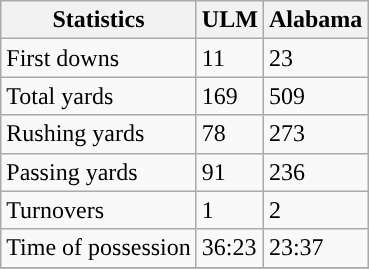<table class="wikitable" style="float: left;">
<tr>
<th>Statistics</th>
<th>ULM</th>
<th>Alabama</th>
</tr>
<tr>
<td>First downs</td>
<td>11</td>
<td>23</td>
</tr>
<tr>
<td>Total yards</td>
<td>169</td>
<td>509</td>
</tr>
<tr>
<td>Rushing yards</td>
<td>78</td>
<td>273</td>
</tr>
<tr>
<td>Passing yards</td>
<td>91</td>
<td>236</td>
</tr>
<tr>
<td>Turnovers</td>
<td>1</td>
<td>2</td>
</tr>
<tr>
<td>Time of possession</td>
<td>36:23</td>
<td>23:37</td>
</tr>
<tr>
</tr>
</table>
